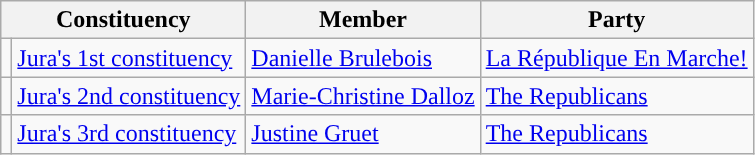<table class="wikitable">
<tr>
<th colspan="2">Constituency</th>
<th>Member</th>
<th>Party</th>
</tr>
<tr>
<td style="background-color: "></td>
<td><a href='#'>Jura's 1st constituency</a></td>
<td><a href='#'>Danielle Brulebois</a></td>
<td><a href='#'>La République En Marche!</a></td>
</tr>
<tr>
<td style="background-color: "></td>
<td><a href='#'>Jura's 2nd constituency</a></td>
<td><a href='#'>Marie-Christine Dalloz</a></td>
<td><a href='#'>The Republicans</a></td>
</tr>
<tr>
<td style="background-color: "></td>
<td><a href='#'>Jura's 3rd constituency</a></td>
<td><a href='#'>Justine Gruet</a></td>
<td><a href='#'>The Republicans</a></td>
</tr>
</table>
